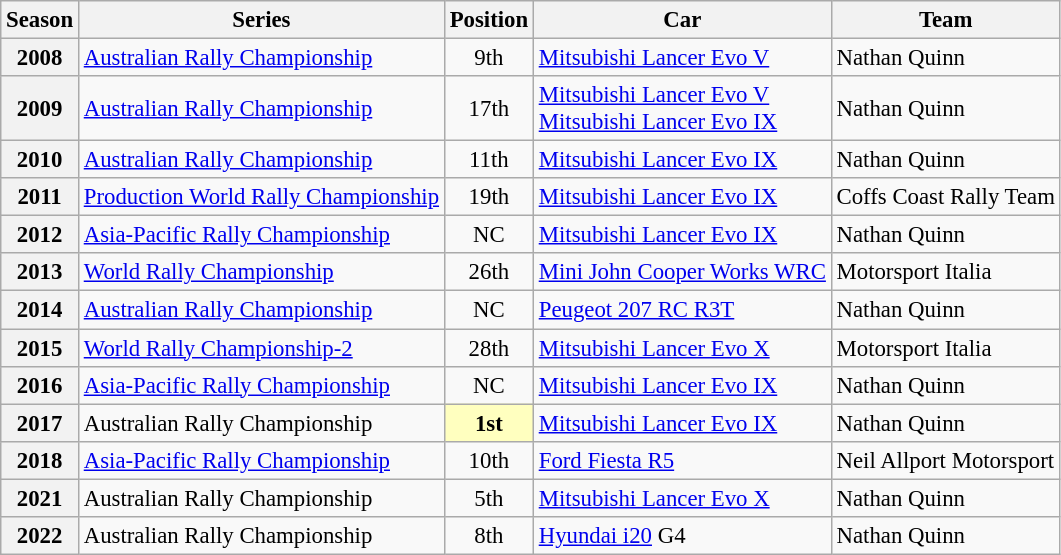<table class="wikitable" style="font-size: 95%;">
<tr>
<th>Season</th>
<th>Series</th>
<th>Position</th>
<th>Car</th>
<th>Team</th>
</tr>
<tr>
<th>2008</th>
<td><a href='#'>Australian Rally Championship</a></td>
<td align="center">9th</td>
<td><a href='#'>Mitsubishi Lancer Evo V</a></td>
<td>Nathan Quinn</td>
</tr>
<tr>
<th>2009</th>
<td><a href='#'>Australian Rally Championship</a></td>
<td align="center">17th</td>
<td><a href='#'>Mitsubishi Lancer Evo V</a><br><a href='#'>Mitsubishi Lancer Evo IX</a></td>
<td>Nathan Quinn</td>
</tr>
<tr>
<th>2010</th>
<td><a href='#'>Australian Rally Championship</a></td>
<td align="center">11th</td>
<td><a href='#'>Mitsubishi Lancer Evo IX</a></td>
<td>Nathan Quinn</td>
</tr>
<tr>
<th>2011</th>
<td><a href='#'>Production World Rally Championship</a></td>
<td align="center">19th</td>
<td><a href='#'>Mitsubishi Lancer Evo IX</a></td>
<td>Coffs Coast Rally Team</td>
</tr>
<tr>
<th>2012</th>
<td><a href='#'>Asia-Pacific Rally Championship</a></td>
<td align="center">NC</td>
<td><a href='#'>Mitsubishi Lancer Evo IX</a></td>
<td>Nathan Quinn</td>
</tr>
<tr>
<th>2013</th>
<td><a href='#'>World Rally Championship</a></td>
<td align="center">26th</td>
<td><a href='#'>Mini John Cooper Works WRC</a></td>
<td>Motorsport Italia</td>
</tr>
<tr>
<th>2014</th>
<td><a href='#'>Australian Rally Championship</a></td>
<td align="center">NC</td>
<td><a href='#'>Peugeot 207 RC R3T</a></td>
<td>Nathan Quinn</td>
</tr>
<tr>
<th>2015</th>
<td><a href='#'>World Rally Championship-2</a></td>
<td align="center">28th</td>
<td><a href='#'>Mitsubishi Lancer Evo X</a></td>
<td>Motorsport Italia</td>
</tr>
<tr>
<th>2016</th>
<td><a href='#'>Asia-Pacific Rally Championship</a></td>
<td align="center">NC</td>
<td><a href='#'>Mitsubishi Lancer Evo IX</a></td>
<td>Nathan Quinn</td>
</tr>
<tr>
<th>2017</th>
<td>Australian Rally Championship</td>
<td align="center" style="background:#FFFFBF;"><strong>1st</strong></td>
<td><a href='#'>Mitsubishi Lancer Evo IX</a></td>
<td>Nathan Quinn</td>
</tr>
<tr>
<th>2018</th>
<td><a href='#'>Asia-Pacific Rally Championship</a></td>
<td align="center">10th</td>
<td><a href='#'>Ford Fiesta R5</a></td>
<td>Neil Allport Motorsport</td>
</tr>
<tr>
<th>2021</th>
<td>Australian Rally Championship</td>
<td align="center">5th</td>
<td><a href='#'>Mitsubishi Lancer Evo X</a></td>
<td>Nathan Quinn</td>
</tr>
<tr>
<th>2022</th>
<td>Australian Rally Championship</td>
<td align="center">8th</td>
<td><a href='#'>Hyundai i20</a> G4</td>
<td>Nathan Quinn</td>
</tr>
</table>
